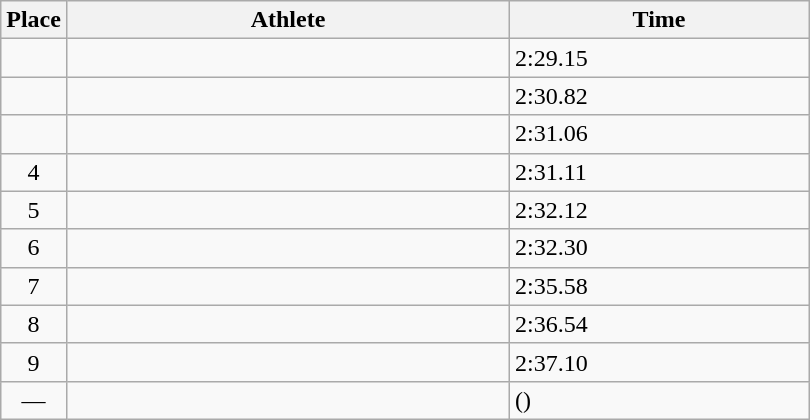<table class=wikitable>
<tr>
<th>Place</th>
<th style="width:18em">Athlete</th>
<th style="width:12em">Time</th>
</tr>
<tr>
<td align=center></td>
<td></td>
<td>2:29.15 <strong></strong> <strong></strong> </td>
</tr>
<tr>
<td align=center></td>
<td></td>
<td>2:30.82 <strong></strong></td>
</tr>
<tr>
<td align=center></td>
<td></td>
<td>2:31.06 <strong></strong></td>
</tr>
<tr>
<td align=center>4</td>
<td></td>
<td>2:31.11 </td>
</tr>
<tr>
<td align=center>5</td>
<td></td>
<td>2:32.12 <strong></strong></td>
</tr>
<tr>
<td align=center>6</td>
<td></td>
<td>2:32.30 <strong></strong></td>
</tr>
<tr>
<td align=center>7</td>
<td></td>
<td>2:35.58 </td>
</tr>
<tr>
<td align=center>8</td>
<td></td>
<td>2:36.54</td>
</tr>
<tr>
<td align=center>9</td>
<td></td>
<td>2:37.10</td>
</tr>
<tr>
<td align=center data-sort-value=10>—</td>
<td></td>
<td> ()</td>
</tr>
</table>
